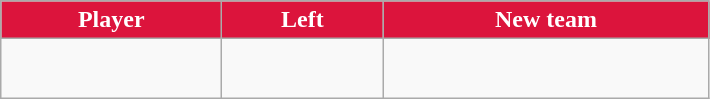<table class="wikitable" style="text-align: center">
<tr align="center"  bgcolor="#dddddd">
<td style="background:#DC143C;color:white; width:140px"><strong>Player</strong></td>
<td style="background:#DC143C;color:white; width:100px"><strong>Left</strong></td>
<td style="background:#DC143C;color:white; width:210px"><strong>New team</strong></td>
</tr>
<tr style="height:40px">
<td></td>
<td></td>
<td></td>
</tr>
</table>
